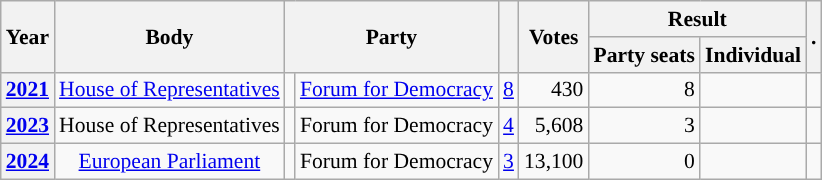<table class="wikitable plainrowheaders sortable" border=2 cellpadding=4 cellspacing=0 style="border: 1px #aaa solid; font-size: 90%; text-align:center;">
<tr>
<th scope="col" rowspan=2>Year</th>
<th scope="col" rowspan=2>Body</th>
<th scope="col" colspan=2 rowspan=2>Party</th>
<th scope="col" rowspan=2></th>
<th scope="col" rowspan=2>Votes</th>
<th scope="colgroup" colspan=2>Result</th>
<th scope="col" rowspan=2 class="unsortable">.</th>
</tr>
<tr>
<th scope="col">Party seats</th>
<th scope="col">Individual</th>
</tr>
<tr>
<th scope="row"><a href='#'>2021</a></th>
<td><a href='#'>House of Representatives</a></td>
<td style="background-color:"></td>
<td><a href='#'>Forum for Democracy</a></td>
<td style=text-align:right><a href='#'>8</a></td>
<td style=text-align:right>430</td>
<td style=text-align:right>8</td>
<td></td>
<td></td>
</tr>
<tr>
<th scope="row"><a href='#'>2023</a></th>
<td>House of Representatives</td>
<td style="background-color:"></td>
<td>Forum for Democracy</td>
<td style=text-align:right><a href='#'>4</a></td>
<td style=text-align:right>5,608</td>
<td style=text-align:right>3</td>
<td></td>
<td></td>
</tr>
<tr>
<th scope="row"><a href='#'>2024</a></th>
<td><a href='#'>European Parliament</a></td>
<td style="background-color:"></td>
<td>Forum for Democracy</td>
<td style=text-align:right><a href='#'>3</a></td>
<td style=text-align:right>13,100</td>
<td style=text-align:right>0</td>
<td></td>
<td></td>
</tr>
</table>
